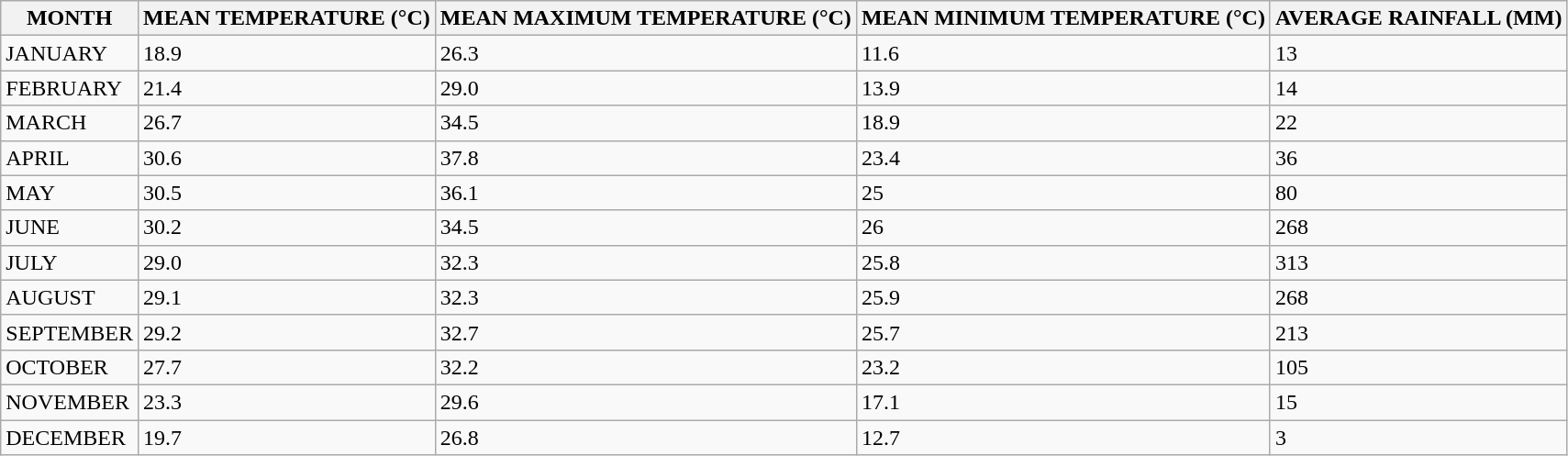<table class="wikitable sortable">
<tr>
<th>MONTH</th>
<th>MEAN TEMPERATURE (°C)</th>
<th>MEAN MAXIMUM TEMPERATURE (°C)</th>
<th>MEAN MINIMUM TEMPERATURE (°C)</th>
<th>AVERAGE RAINFALL (MM)</th>
</tr>
<tr>
<td>JANUARY</td>
<td>18.9</td>
<td>26.3</td>
<td>11.6</td>
<td>13</td>
</tr>
<tr>
<td>FEBRUARY</td>
<td>21.4</td>
<td>29.0</td>
<td>13.9</td>
<td>14</td>
</tr>
<tr>
<td>MARCH</td>
<td>26.7</td>
<td>34.5</td>
<td>18.9</td>
<td>22</td>
</tr>
<tr>
<td>APRIL</td>
<td>30.6</td>
<td>37.8</td>
<td>23.4</td>
<td>36</td>
</tr>
<tr>
<td>MAY</td>
<td>30.5</td>
<td>36.1</td>
<td>25</td>
<td>80</td>
</tr>
<tr>
<td>JUNE</td>
<td>30.2</td>
<td>34.5</td>
<td>26</td>
<td>268</td>
</tr>
<tr>
<td>JULY</td>
<td>29.0</td>
<td>32.3</td>
<td>25.8</td>
<td>313</td>
</tr>
<tr>
<td>AUGUST</td>
<td>29.1</td>
<td>32.3</td>
<td>25.9</td>
<td>268</td>
</tr>
<tr>
<td>SEPTEMBER</td>
<td>29.2</td>
<td>32.7</td>
<td>25.7</td>
<td>213</td>
</tr>
<tr>
<td>OCTOBER</td>
<td>27.7</td>
<td>32.2</td>
<td>23.2</td>
<td>105</td>
</tr>
<tr>
<td>NOVEMBER</td>
<td>23.3</td>
<td>29.6</td>
<td>17.1</td>
<td>15</td>
</tr>
<tr>
<td>DECEMBER</td>
<td>19.7</td>
<td>26.8</td>
<td>12.7</td>
<td>3</td>
</tr>
</table>
